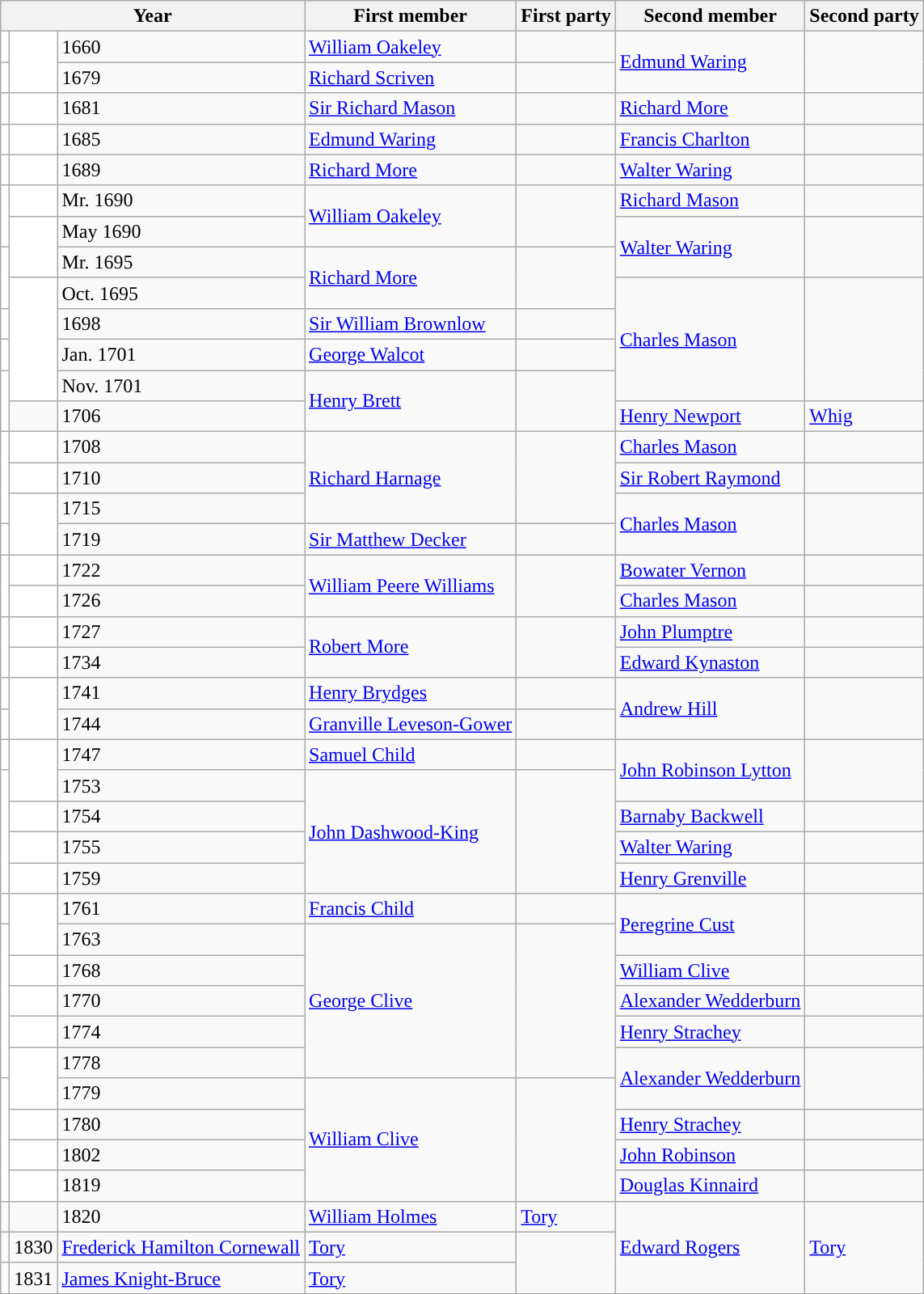<table class="wikitable">
<tr>
<th colspan="3">Year</th>
<th>First member</th>
<th>First party</th>
<th>Second member</th>
<th>Second party</th>
</tr>
<tr>
<td style="color:inherit;background-color: white"></td>
<td style="color:inherit;background-color: white" rowspan="2"></td>
<td>1660</td>
<td><a href='#'>William Oakeley</a></td>
<td></td>
<td rowspan="2"><a href='#'>Edmund Waring</a></td>
<td rowspan="2"></td>
</tr>
<tr>
<td style="color:inherit;background-color: white"></td>
<td>1679</td>
<td><a href='#'>Richard Scriven</a></td>
<td></td>
</tr>
<tr>
<td style="color:inherit;background-color: white"></td>
<td style="color:inherit;background-color: white"></td>
<td>1681</td>
<td><a href='#'>Sir Richard Mason</a></td>
<td></td>
<td><a href='#'>Richard More</a></td>
<td></td>
</tr>
<tr>
<td style="color:inherit;background-color: white"></td>
<td style="color:inherit;background-color: white"></td>
<td>1685</td>
<td><a href='#'>Edmund Waring</a></td>
<td></td>
<td><a href='#'>Francis Charlton</a></td>
<td></td>
</tr>
<tr>
<td style="color:inherit;background-color: white"></td>
<td style="color:inherit;background-color: white"></td>
<td>1689</td>
<td><a href='#'>Richard More</a></td>
<td></td>
<td><a href='#'>Walter Waring</a></td>
<td></td>
</tr>
<tr>
<td style="color:inherit;background-color: white" rowspan="2"></td>
<td style="color:inherit;background-color: white"></td>
<td>Mr. 1690</td>
<td rowspan="2"><a href='#'>William Oakeley</a></td>
<td rowspan="2"></td>
<td><a href='#'>Richard Mason</a></td>
<td></td>
</tr>
<tr>
<td style="color:inherit;background-color: white" rowspan="2"></td>
<td>May 1690</td>
<td rowspan="2"><a href='#'>Walter Waring</a></td>
<td rowspan="2"></td>
</tr>
<tr>
<td style="color:inherit;background-color: white" rowspan="2"></td>
<td>Mr. 1695</td>
<td rowspan="2"><a href='#'>Richard More</a></td>
<td rowspan="2"></td>
</tr>
<tr>
<td style="color:inherit;background-color: white" rowspan="4"></td>
<td>Oct. 1695</td>
<td rowspan="4"><a href='#'>Charles Mason</a></td>
<td rowspan="4"></td>
</tr>
<tr>
<td style="color:inherit;background-color: white"></td>
<td>1698</td>
<td><a href='#'>Sir William Brownlow</a></td>
<td></td>
</tr>
<tr>
<td style="color:inherit;background-color: white"></td>
<td>Jan. 1701</td>
<td><a href='#'>George Walcot</a></td>
<td></td>
</tr>
<tr>
<td style="color:inherit;background-color: white" rowspan="2"></td>
<td>Nov. 1701</td>
<td rowspan="2"><a href='#'>Henry Brett</a></td>
<td rowspan="2"></td>
</tr>
<tr>
<td style="color:inherit;background-color: "></td>
<td>1706</td>
<td><a href='#'>Henry Newport</a></td>
<td><a href='#'>Whig</a></td>
</tr>
<tr>
<td style="color:inherit;background-color: white" rowspan="3"></td>
<td style="color:inherit;background-color: white"></td>
<td>1708</td>
<td rowspan="3"><a href='#'>Richard Harnage</a></td>
<td rowspan="3"></td>
<td><a href='#'>Charles Mason</a></td>
<td></td>
</tr>
<tr>
<td style="color:inherit;background-color: white"></td>
<td>1710</td>
<td><a href='#'>Sir Robert Raymond</a></td>
<td></td>
</tr>
<tr>
<td style="color:inherit;background-color: white" rowspan="2"></td>
<td>1715</td>
<td rowspan="2"><a href='#'>Charles Mason</a></td>
<td rowspan="2"></td>
</tr>
<tr>
<td style="color:inherit;background-color: white"></td>
<td>1719</td>
<td><a href='#'>Sir Matthew Decker</a></td>
<td></td>
</tr>
<tr>
<td style="color:inherit;background-color: white" rowspan="2"></td>
<td style="color:inherit;background-color: white"></td>
<td>1722</td>
<td rowspan="2"><a href='#'>William Peere Williams</a></td>
<td rowspan="2"></td>
<td><a href='#'>Bowater Vernon</a></td>
<td></td>
</tr>
<tr>
<td style="color:inherit;background-color: white"></td>
<td>1726</td>
<td><a href='#'>Charles Mason</a></td>
<td></td>
</tr>
<tr>
<td style="color:inherit;background-color: white" rowspan="2"></td>
<td style="color:inherit;background-color: white"></td>
<td>1727</td>
<td rowspan="2"><a href='#'>Robert More</a></td>
<td rowspan="2"></td>
<td><a href='#'>John Plumptre</a></td>
<td></td>
</tr>
<tr>
<td style="color:inherit;background-color: white"></td>
<td>1734</td>
<td><a href='#'>Edward Kynaston</a></td>
<td></td>
</tr>
<tr>
<td style="color:inherit;background-color: white"></td>
<td style="color:inherit;background-color: white" rowspan="2"></td>
<td>1741</td>
<td><a href='#'>Henry Brydges</a></td>
<td></td>
<td rowspan="2"><a href='#'>Andrew Hill</a></td>
<td rowspan="2"></td>
</tr>
<tr>
<td style="color:inherit;background-color: white"></td>
<td>1744</td>
<td><a href='#'>Granville Leveson-Gower</a></td>
<td></td>
</tr>
<tr>
<td style="color:inherit;background-color: white"></td>
<td style="color:inherit;background-color: white" rowspan="2"></td>
<td>1747</td>
<td><a href='#'>Samuel Child</a></td>
<td></td>
<td rowspan="2"><a href='#'>John Robinson Lytton</a></td>
<td rowspan="2"></td>
</tr>
<tr>
<td style="color:inherit;background-color: white" rowspan="4"></td>
<td>1753</td>
<td rowspan="4"><a href='#'>John Dashwood-King</a></td>
<td rowspan="4"></td>
</tr>
<tr>
<td style="color:inherit;background-color: white"></td>
<td>1754</td>
<td><a href='#'>Barnaby Backwell</a></td>
<td></td>
</tr>
<tr>
<td style="color:inherit;background-color: white"></td>
<td>1755</td>
<td><a href='#'>Walter Waring</a></td>
<td></td>
</tr>
<tr>
<td style="color:inherit;background-color: white"></td>
<td>1759</td>
<td><a href='#'>Henry Grenville</a></td>
<td></td>
</tr>
<tr>
<td style="color:inherit;background-color: white"></td>
<td style="color:inherit;background-color: white" rowspan="2"></td>
<td>1761</td>
<td><a href='#'>Francis Child</a></td>
<td></td>
<td rowspan="2"><a href='#'>Peregrine Cust</a></td>
<td rowspan="2"></td>
</tr>
<tr>
<td style="color:inherit;background-color: white" rowspan="5"></td>
<td>1763</td>
<td rowspan="5"><a href='#'>George Clive</a></td>
<td rowspan="5"></td>
</tr>
<tr>
<td style="color:inherit;background-color: white"></td>
<td>1768</td>
<td><a href='#'>William Clive</a></td>
<td></td>
</tr>
<tr>
<td style="color:inherit;background-color: white"></td>
<td>1770</td>
<td><a href='#'>Alexander Wedderburn</a></td>
<td></td>
</tr>
<tr>
<td style="color:inherit;background-color: white"></td>
<td>1774</td>
<td><a href='#'>Henry Strachey</a></td>
<td></td>
</tr>
<tr>
<td style="color:inherit;background-color: white" rowspan="2"></td>
<td>1778</td>
<td rowspan="2"><a href='#'>Alexander Wedderburn</a></td>
<td rowspan="2"></td>
</tr>
<tr>
<td style="color:inherit;background-color: white" rowspan="4"></td>
<td>1779</td>
<td rowspan="4"><a href='#'>William Clive</a></td>
<td rowspan="4"></td>
</tr>
<tr>
<td style="color:inherit;background-color: white"></td>
<td>1780</td>
<td><a href='#'>Henry Strachey</a></td>
<td></td>
</tr>
<tr>
<td style="color:inherit;background-color: white"></td>
<td>1802</td>
<td><a href='#'>John Robinson</a></td>
<td></td>
</tr>
<tr>
<td style="color:inherit;background-color: white"></td>
<td>1819</td>
<td><a href='#'>Douglas Kinnaird</a></td>
<td></td>
</tr>
<tr>
<td style="color:inherit;background-color: "></td>
<td style="color:inherit;background-color: "></td>
<td>1820</td>
<td><a href='#'>William Holmes</a></td>
<td><a href='#'>Tory</a></td>
<td rowspan="3"><a href='#'>Edward Rogers</a></td>
<td rowspan="3"><a href='#'>Tory</a></td>
</tr>
<tr>
<td style="color:inherit;background-color: "></td>
<td>1830</td>
<td><a href='#'>Frederick Hamilton Cornewall</a></td>
<td><a href='#'>Tory</a></td>
</tr>
<tr>
<td style="color:inherit;background-color: "></td>
<td>1831</td>
<td><a href='#'>James Knight-Bruce</a></td>
<td><a href='#'>Tory</a></td>
</tr>
</table>
